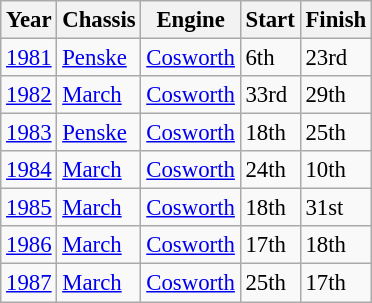<table class="wikitable" style="font-size: 95%;">
<tr>
<th>Year</th>
<th>Chassis</th>
<th>Engine</th>
<th>Start</th>
<th>Finish</th>
</tr>
<tr>
<td><a href='#'>1981</a></td>
<td><a href='#'>Penske</a></td>
<td><a href='#'>Cosworth</a></td>
<td>6th</td>
<td>23rd</td>
</tr>
<tr>
<td><a href='#'>1982</a></td>
<td><a href='#'>March</a></td>
<td><a href='#'>Cosworth</a></td>
<td>33rd</td>
<td>29th</td>
</tr>
<tr>
<td><a href='#'>1983</a></td>
<td><a href='#'>Penske</a></td>
<td><a href='#'>Cosworth</a></td>
<td>18th</td>
<td>25th</td>
</tr>
<tr>
<td><a href='#'>1984</a></td>
<td><a href='#'>March</a></td>
<td><a href='#'>Cosworth</a></td>
<td>24th</td>
<td>10th</td>
</tr>
<tr>
<td><a href='#'>1985</a></td>
<td><a href='#'>March</a></td>
<td><a href='#'>Cosworth</a></td>
<td>18th</td>
<td>31st</td>
</tr>
<tr>
<td><a href='#'>1986</a></td>
<td><a href='#'>March</a></td>
<td><a href='#'>Cosworth</a></td>
<td>17th</td>
<td>18th</td>
</tr>
<tr>
<td><a href='#'>1987</a></td>
<td><a href='#'>March</a></td>
<td><a href='#'>Cosworth</a></td>
<td>25th</td>
<td>17th</td>
</tr>
</table>
